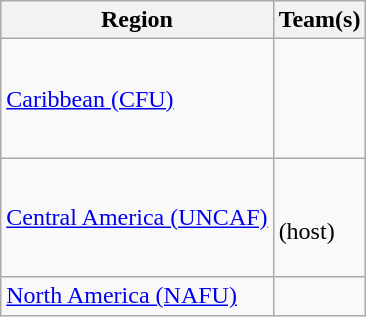<table class=wikitable>
<tr>
<th>Region</th>
<th>Team(s)</th>
</tr>
<tr>
<td><a href='#'>Caribbean (CFU)</a></td>
<td> <br><br><br> <br></td>
</tr>
<tr>
<td><a href='#'>Central America (UNCAF)</a></td>
<td><br> <br>  (host)<br>  <br></td>
</tr>
<tr>
<td><a href='#'>North America (NAFU)</a></td>
<td><br></td>
</tr>
</table>
